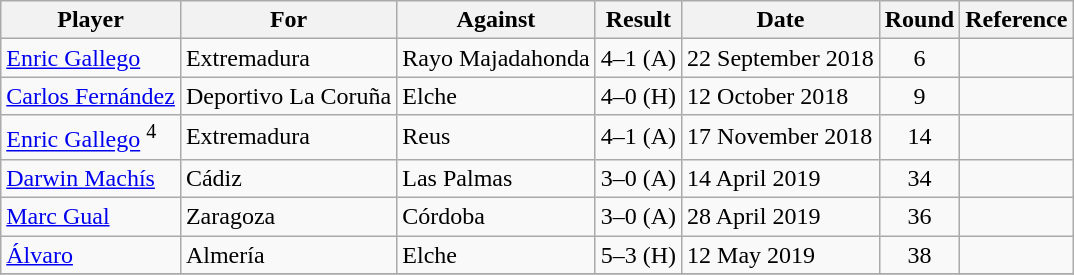<table class="wikitable sortable">
<tr>
<th>Player</th>
<th>For</th>
<th>Against</th>
<th>Result</th>
<th>Date</th>
<th>Round</th>
<th>Reference</th>
</tr>
<tr>
<td> <a href='#'>Enric Gallego</a></td>
<td>Extremadura</td>
<td>Rayo Majadahonda</td>
<td align=center>4–1 (A)</td>
<td>22 September 2018</td>
<td align=center>6</td>
<td align=center></td>
</tr>
<tr>
<td> <a href='#'>Carlos Fernández</a></td>
<td>Deportivo La Coruña</td>
<td>Elche</td>
<td align=center>4–0 (H)</td>
<td>12 October 2018</td>
<td align=center>9</td>
<td align=center></td>
</tr>
<tr>
<td> <a href='#'>Enric Gallego</a> <sup>4</sup></td>
<td>Extremadura</td>
<td>Reus</td>
<td align=center>4–1 (A)</td>
<td>17 November 2018</td>
<td align=center>14</td>
<td align=center></td>
</tr>
<tr>
<td> <a href='#'>Darwin Machís</a></td>
<td>Cádiz</td>
<td>Las Palmas</td>
<td align=center>3–0 (A)</td>
<td>14 April 2019</td>
<td align=center>34</td>
<td align=center></td>
</tr>
<tr>
<td> <a href='#'>Marc Gual</a></td>
<td>Zaragoza</td>
<td>Córdoba</td>
<td align=center>3–0 (A)</td>
<td>28 April 2019</td>
<td align=center>36</td>
<td align=center></td>
</tr>
<tr>
<td> <a href='#'>Álvaro</a></td>
<td>Almería</td>
<td>Elche</td>
<td align=center>5–3 (H)</td>
<td>12 May 2019</td>
<td align=center>38</td>
<td align=center></td>
</tr>
<tr>
</tr>
</table>
